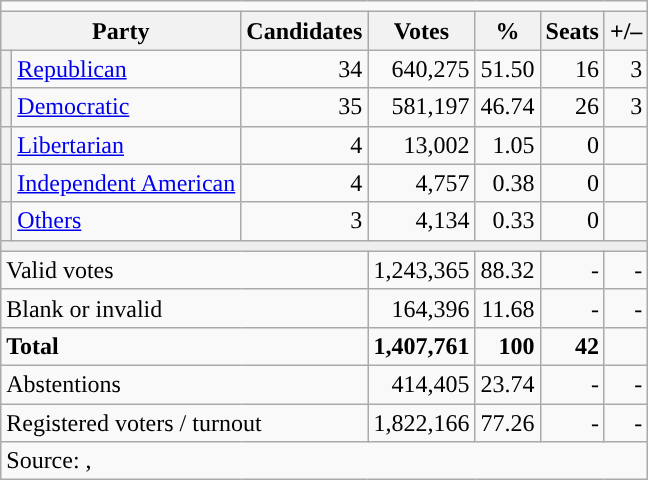<table class="wikitable">
<tr>
<td colspan=15 align=center></td>
</tr>
<tr>
<th colspan="2">Party</th>
<th>Candidates</th>
<th>Votes</th>
<th>%</th>
<th>Seats</th>
<th>+/–</th>
</tr>
<tr>
<th style="background-color:"></th>
<td><a href='#'>Republican</a></td>
<td align="right">34</td>
<td align="right">640,275</td>
<td align="right">51.50</td>
<td align="right">16</td>
<td align="right"> 3</td>
</tr>
<tr>
<th style="background-color:"></th>
<td><a href='#'>Democratic</a></td>
<td align="right">35</td>
<td align="right">581,197</td>
<td align="right">46.74</td>
<td align="right">26</td>
<td align="right"> 3</td>
</tr>
<tr>
<th style="background-color:"></th>
<td><a href='#'>Libertarian</a></td>
<td align="right">4</td>
<td align="right">13,002</td>
<td align="right">1.05</td>
<td align="right">0</td>
<td align="right"></td>
</tr>
<tr>
<th style="background-color:"></th>
<td><a href='#'>Independent American</a></td>
<td align="right">4</td>
<td align="right">4,757</td>
<td align="right">0.38</td>
<td align="right">0</td>
<td align="right"></td>
</tr>
<tr>
<th style="background-color:"></th>
<td><a href='#'>Others</a></td>
<td align="right">3</td>
<td align="right">4,134</td>
<td align="right">0.33</td>
<td align="right">0</td>
<td align="right"></td>
</tr>
<tr>
<td colspan=10 bgcolor=#eeeeee></td>
</tr>
<tr>
<td colspan="3" align="left">Valid votes</td>
<td align="right">1,243,365</td>
<td align="right">88.32</td>
<td align="right">-</td>
<td align="right">-</td>
</tr>
<tr>
<td colspan="3" align="left">Blank or invalid</td>
<td align="right">164,396</td>
<td align="right">11.68</td>
<td align="right">-</td>
<td align="right">-</td>
</tr>
<tr style=font-weight:bold>
<td colspan="3" align="left">Total</td>
<td align="right">1,407,761</td>
<td align="right">100</td>
<td align="right">42</td>
<td align="right"></td>
</tr>
<tr>
<td colspan="3" align="left">Abstentions</td>
<td align="right">414,405</td>
<td align="right">23.74</td>
<td align="right">-</td>
<td align="right">-</td>
</tr>
<tr>
<td colspan="3" align="left">Registered voters / turnout</td>
<td align="right">1,822,166</td>
<td align="right">77.26</td>
<td align="right">-</td>
<td align="right">-</td>
</tr>
<tr>
<td colspan="10">Source: , </td>
</tr>
</table>
